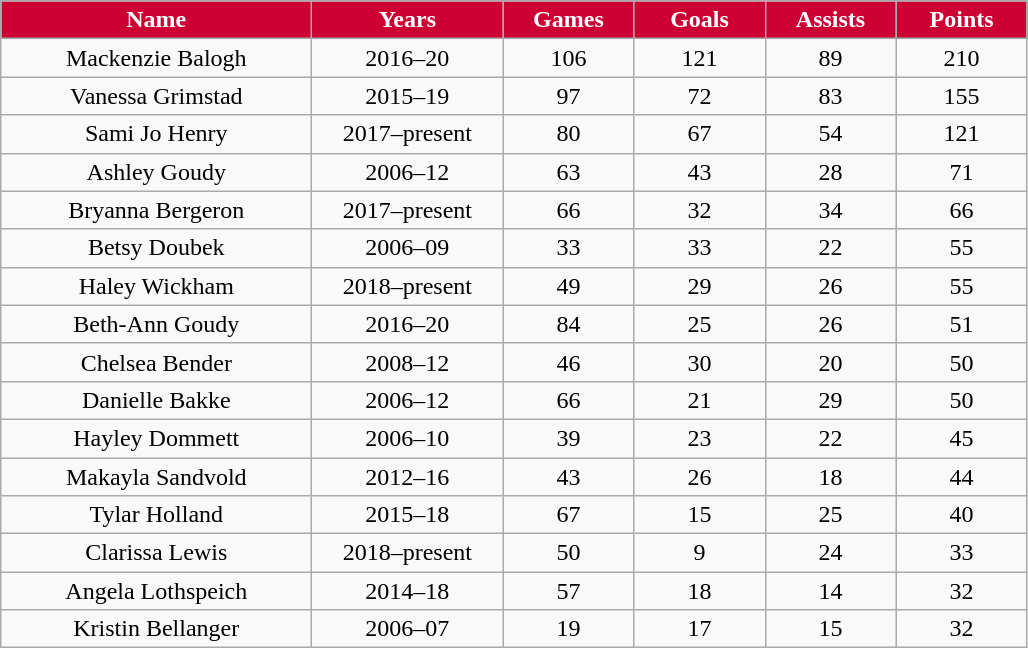<table class="wikitable">
<tr align="center"  style=" background:#cc0033; color:#ffffff;">
<td ! scope="col" width="200px"><strong>Name</strong></td>
<td ! scope="col" width="120px"><strong>Years</strong></td>
<td ! scope="col" width="80px"><strong>Games</strong></td>
<td ! scope="col" width="80px"><strong>Goals</strong></td>
<td ! scope="col" width="80px"><strong>Assists</strong></td>
<td ! scope="col" width="80px"><strong>Points</strong></td>
</tr>
<tr align="center" bgcolor="">
<td>Mackenzie Balogh</td>
<td>2016–20</td>
<td>106</td>
<td>121</td>
<td>89</td>
<td>210</td>
</tr>
<tr align="center" bgcolor="">
<td>Vanessa Grimstad</td>
<td>2015–19</td>
<td>97</td>
<td>72</td>
<td>83</td>
<td>155</td>
</tr>
<tr align="center" bgcolor="">
<td>Sami Jo Henry</td>
<td>2017–present</td>
<td>80</td>
<td>67</td>
<td>54</td>
<td>121</td>
</tr>
<tr align="center" bgcolor="">
<td>Ashley Goudy</td>
<td>2006–12</td>
<td>63</td>
<td>43</td>
<td>28</td>
<td>71</td>
</tr>
<tr align="center" bgcolor="">
<td>Bryanna Bergeron</td>
<td>2017–present</td>
<td>66</td>
<td>32</td>
<td>34</td>
<td>66</td>
</tr>
<tr align="center" bgcolor="">
<td>Betsy Doubek</td>
<td>2006–09</td>
<td>33</td>
<td>33</td>
<td>22</td>
<td>55</td>
</tr>
<tr align="center" bgcolor="">
<td>Haley Wickham</td>
<td>2018–present</td>
<td>49</td>
<td>29</td>
<td>26</td>
<td>55</td>
</tr>
<tr align="center" bgcolor="">
<td>Beth-Ann Goudy</td>
<td>2016–20</td>
<td>84</td>
<td>25</td>
<td>26</td>
<td>51</td>
</tr>
<tr align="center" bgcolor="">
<td>Chelsea Bender</td>
<td>2008–12</td>
<td>46</td>
<td>30</td>
<td>20</td>
<td>50</td>
</tr>
<tr align="center" bgcolor="">
<td>Danielle Bakke</td>
<td>2006–12</td>
<td>66</td>
<td>21</td>
<td>29</td>
<td>50</td>
</tr>
<tr align="center" bgcolor="">
<td>Hayley Dommett</td>
<td>2006–10</td>
<td>39</td>
<td>23</td>
<td>22</td>
<td>45</td>
</tr>
<tr align="center" bgcolor="">
<td>Makayla Sandvold</td>
<td>2012–16</td>
<td>43</td>
<td>26</td>
<td>18</td>
<td>44</td>
</tr>
<tr align="center" bgcolor="">
<td>Tylar Holland</td>
<td>2015–18</td>
<td>67</td>
<td>15</td>
<td>25</td>
<td>40</td>
</tr>
<tr align="center" bgcolor="">
<td>Clarissa Lewis</td>
<td>2018–present</td>
<td>50</td>
<td>9</td>
<td>24</td>
<td>33</td>
</tr>
<tr align="center" bgcolor="">
<td>Angela Lothspeich</td>
<td>2014–18</td>
<td>57</td>
<td>18</td>
<td>14</td>
<td>32</td>
</tr>
<tr align="center" bgcolor="">
<td>Kristin Bellanger</td>
<td>2006–07</td>
<td>19</td>
<td>17</td>
<td>15</td>
<td>32</td>
</tr>
</table>
